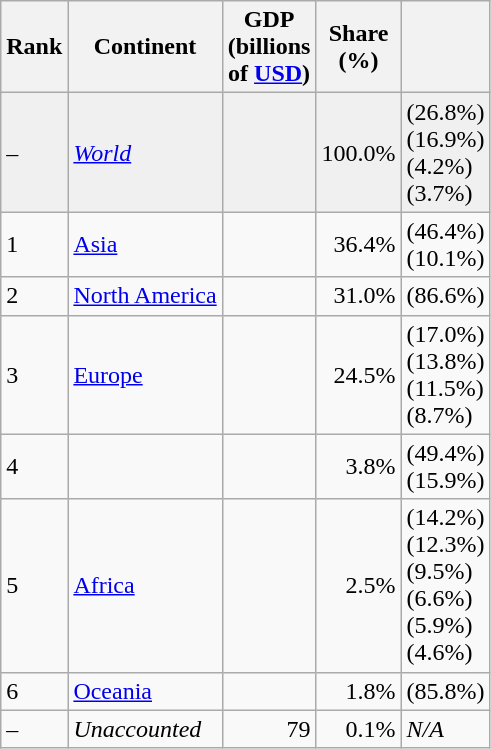<table class="wikitable sortable">
<tr>
<th style="width:2em;">Rank</th>
<th>Continent</th>
<th>GDP<br>(billions<br>of <a href='#'>USD</a>)</th>
<th>Share<br>(%)</th>
<th></th>
</tr>
<tr style="font--3weight:bold;background:#f0f0f0">
<td>–</td>
<td><em><a href='#'>World</a></em></td>
<td align=right></td>
<td align=right>100.0%</td>
<td> (26.8%)<br> (16.9%)<br> (4.2%)<br> (3.7%)</td>
</tr>
<tr>
<td>1</td>
<td><a href='#'>Asia</a></td>
<td align=right></td>
<td align=right>36.4%</td>
<td> (46.4%)<br> (10.1%)</td>
</tr>
<tr>
<td>2</td>
<td><a href='#'>North America</a></td>
<td align=right></td>
<td align=right>31.0%</td>
<td> (86.6%)</td>
</tr>
<tr>
<td>3</td>
<td><a href='#'>Europe</a></td>
<td align=right></td>
<td align=right>24.5%</td>
<td> (17.0%)<br> (13.8%)<br> (11.5%)<br> (8.7%)</td>
</tr>
<tr>
<td>4</td>
<td></td>
<td align=right></td>
<td align=right>3.8%</td>
<td> (49.4%)<br> (15.9%)</td>
</tr>
<tr>
<td>5</td>
<td><a href='#'>Africa</a></td>
<td align=right></td>
<td align=right>2.5%</td>
<td> (14.2%)<br> (12.3%)<br> (9.5%)<br> (6.6%)<br> (5.9%)<br> (4.6%)</td>
</tr>
<tr>
<td>6</td>
<td><a href='#'>Oceania</a></td>
<td align=right></td>
<td align=right>1.8%</td>
<td> (85.8%)</td>
</tr>
<tr>
<td>–</td>
<td><em>Unaccounted</em></td>
<td align=right>79</td>
<td align=right>0.1%</td>
<td><em>N/A</em></td>
</tr>
</table>
